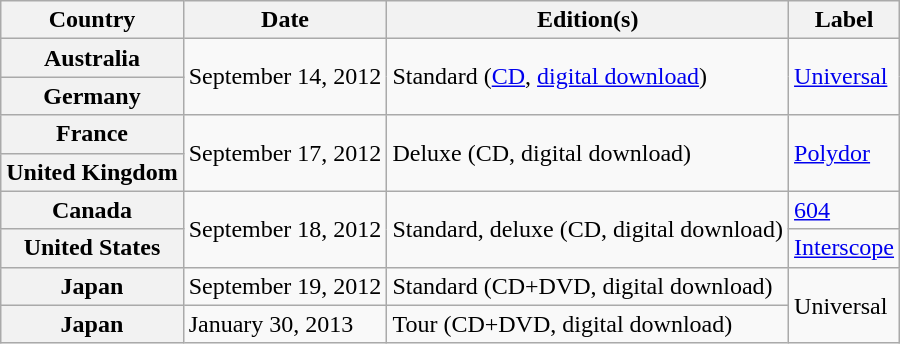<table class="wikitable plainrowheaders">
<tr>
<th scope="col">Country</th>
<th scope="col">Date</th>
<th scope="col">Edition(s)</th>
<th scope="col">Label</th>
</tr>
<tr>
<th scope="row">Australia</th>
<td rowspan="2">September 14, 2012</td>
<td rowspan="2">Standard (<a href='#'>CD</a>, <a href='#'>digital download</a>)</td>
<td rowspan="2"><a href='#'>Universal</a></td>
</tr>
<tr>
<th scope="row">Germany</th>
</tr>
<tr>
<th scope="row">France</th>
<td rowspan="2">September 17, 2012</td>
<td rowspan="2">Deluxe (CD, digital download)</td>
<td rowspan="2"><a href='#'>Polydor</a></td>
</tr>
<tr>
<th scope="row">United Kingdom</th>
</tr>
<tr>
<th scope="row">Canada</th>
<td rowspan="2">September 18, 2012</td>
<td rowspan="2">Standard, deluxe (CD, digital download)</td>
<td><a href='#'>604</a></td>
</tr>
<tr>
<th scope="row">United States</th>
<td><a href='#'>Interscope</a></td>
</tr>
<tr>
<th scope="row">Japan</th>
<td>September 19, 2012</td>
<td>Standard (CD+DVD, digital download)</td>
<td rowspan="2">Universal</td>
</tr>
<tr>
<th scope="row">Japan</th>
<td>January 30, 2013</td>
<td>Tour (CD+DVD, digital download)</td>
</tr>
</table>
